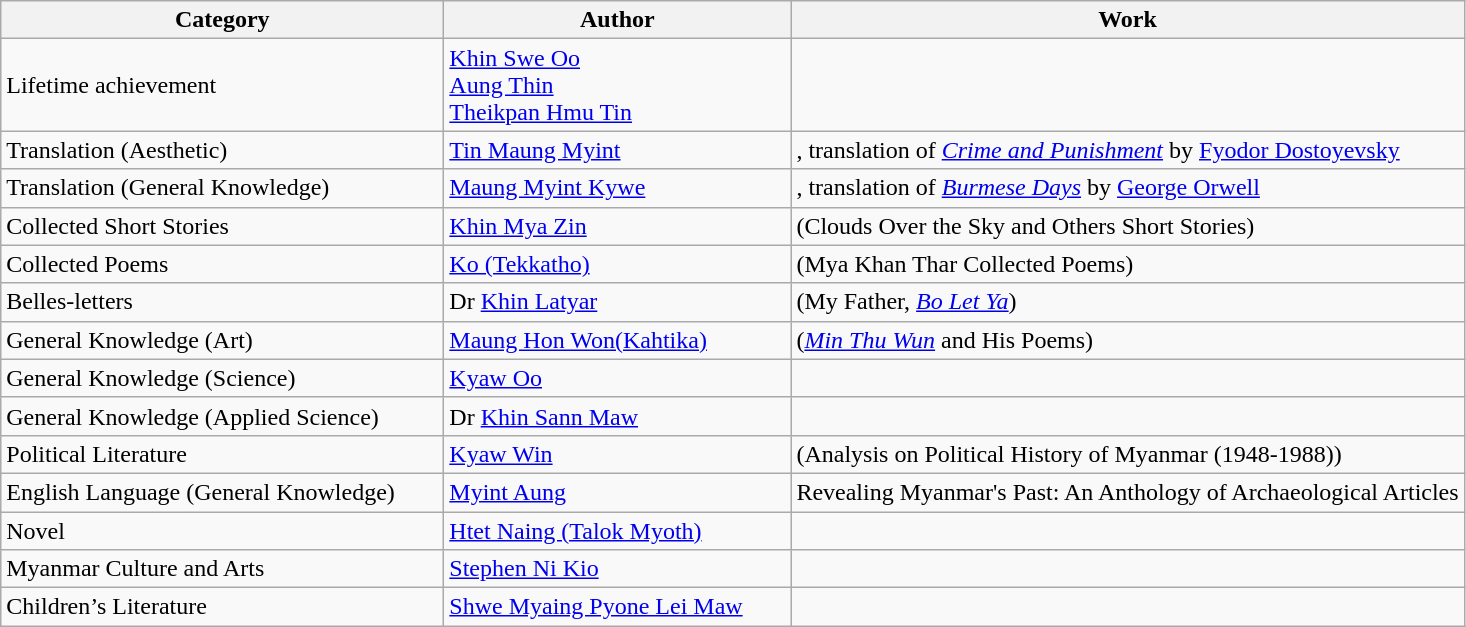<table class=wikitable>
<tr>
<th style="width:18em;">Category</th>
<th style="width:14em;">Author</th>
<th>Work</th>
</tr>
<tr>
<td>Lifetime achievement</td>
<td><a href='#'>Khin Swe Oo</a><br><a href='#'>Aung Thin</a><br><a href='#'>Theikpan Hmu Tin</a></td>
<td></td>
</tr>
<tr>
<td>Translation (Aesthetic)</td>
<td><a href='#'>Tin Maung Myint</a></td>
<td><em></em>, translation of <em><a href='#'>Crime and Punishment</a></em> by <a href='#'>Fyodor Dostoyevsky</a></td>
</tr>
<tr>
<td>Translation (General Knowledge)</td>
<td><a href='#'>Maung Myint Kywe</a></td>
<td><em></em>, translation of <em><a href='#'>Burmese Days</a></em> by <a href='#'>George Orwell</a></td>
</tr>
<tr>
<td>Collected Short Stories</td>
<td><a href='#'>Khin Mya Zin</a></td>
<td><em></em> (Clouds Over the Sky and Others Short Stories)</td>
</tr>
<tr>
<td>Collected Poems</td>
<td><a href='#'>Ko (Tekkatho)</a></td>
<td><em></em> (Mya Khan Thar Collected Poems)</td>
</tr>
<tr>
<td>Belles-letters</td>
<td>Dr <a href='#'>Khin Latyar</a></td>
<td><em></em> (My Father, <em><a href='#'>Bo Let Ya</a></em>)</td>
</tr>
<tr>
<td>General Knowledge (Art)</td>
<td><a href='#'>Maung Hon Won(Kahtika)</a></td>
<td><em></em> (<em><a href='#'>Min Thu Wun</a></em> and His Poems)</td>
</tr>
<tr>
<td>General Knowledge (Science)</td>
<td><a href='#'>Kyaw Oo</a></td>
<td><em></em></td>
</tr>
<tr>
<td>General Knowledge (Applied Science)</td>
<td>Dr <a href='#'>Khin Sann Maw</a></td>
<td><em></em></td>
</tr>
<tr>
<td>Political Literature</td>
<td><a href='#'>Kyaw Win</a></td>
<td><em></em> (Analysis on Political History of Myanmar (1948-1988))</td>
</tr>
<tr>
<td>English Language (General Knowledge)</td>
<td><a href='#'>Myint Aung</a></td>
<td>Revealing Myanmar's Past: An Anthology of Archaeological Articles</td>
</tr>
<tr>
<td>Novel</td>
<td><a href='#'>Htet Naing (Talok Myoth)</a></td>
<td><em></em></td>
</tr>
<tr>
<td>Myanmar Culture and Arts</td>
<td><a href='#'>Stephen Ni Kio</a></td>
<td><em></em></td>
</tr>
<tr>
<td>Children’s Literature</td>
<td><a href='#'>Shwe Myaing Pyone Lei Maw</a></td>
<td><em></em></td>
</tr>
</table>
